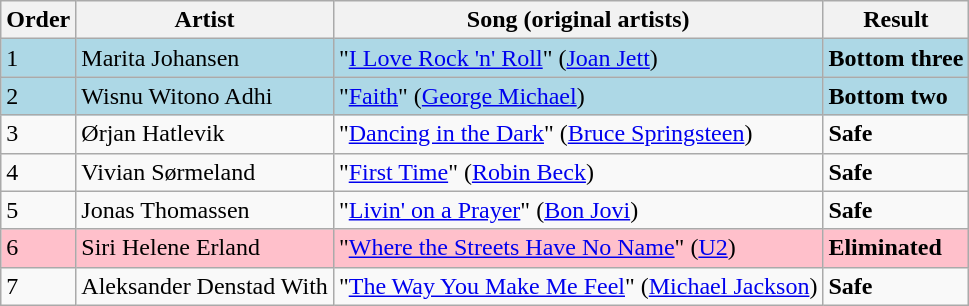<table class=wikitable>
<tr>
<th>Order</th>
<th>Artist</th>
<th>Song (original artists)</th>
<th>Result</th>
</tr>
<tr style="background:lightblue;">
<td>1</td>
<td>Marita Johansen</td>
<td>"<a href='#'>I Love Rock 'n' Roll</a>" (<a href='#'>Joan Jett</a>)</td>
<td><strong>Bottom three</strong></td>
</tr>
<tr style="background:lightblue;">
<td>2</td>
<td>Wisnu Witono Adhi</td>
<td>"<a href='#'>Faith</a>" (<a href='#'>George Michael</a>)</td>
<td><strong>Bottom two</strong></td>
</tr>
<tr>
<td>3</td>
<td>Ørjan Hatlevik</td>
<td>"<a href='#'>Dancing in the Dark</a>" (<a href='#'>Bruce Springsteen</a>)</td>
<td><strong>Safe</strong></td>
</tr>
<tr>
<td>4</td>
<td>Vivian Sørmeland</td>
<td>"<a href='#'>First Time</a>" (<a href='#'>Robin Beck</a>)</td>
<td><strong>Safe</strong></td>
</tr>
<tr>
<td>5</td>
<td>Jonas Thomassen</td>
<td>"<a href='#'>Livin' on a Prayer</a>" (<a href='#'>Bon Jovi</a>)</td>
<td><strong>Safe</strong></td>
</tr>
<tr style="background:pink;">
<td>6</td>
<td>Siri Helene Erland</td>
<td>"<a href='#'>Where the Streets Have No Name</a>" (<a href='#'>U2</a>)</td>
<td><strong>Eliminated</strong></td>
</tr>
<tr>
<td>7</td>
<td>Aleksander Denstad With</td>
<td>"<a href='#'>The Way You Make Me Feel</a>" (<a href='#'>Michael Jackson</a>)</td>
<td><strong>Safe</strong></td>
</tr>
</table>
